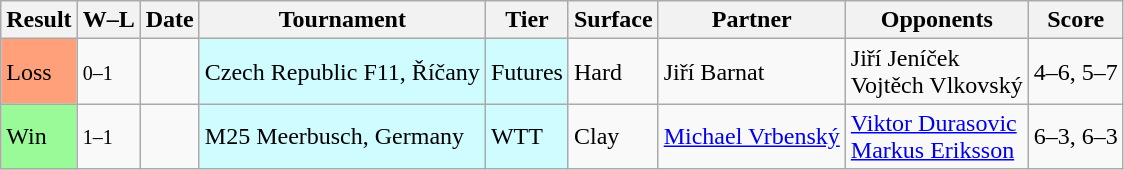<table class="sortable wikitable">
<tr>
<th>Result</th>
<th class="unsortable">W–L</th>
<th>Date</th>
<th>Tournament</th>
<th>Tier</th>
<th>Surface</th>
<th>Partner</th>
<th>Opponents</th>
<th class="unsortable">Score</th>
</tr>
<tr>
<td bgcolor=FFA07A>Loss</td>
<td><small>0–1</small></td>
<td></td>
<td style="background:#cffcff;">Czech Republic F11, Říčany</td>
<td style="background:#cffcff;">Futures</td>
<td>Hard</td>
<td> Jiří Barnat</td>
<td> Jiří Jeníček<br> Vojtěch Vlkovský</td>
<td>4–6, 5–7</td>
</tr>
<tr>
<td bgcolor=98fb98>Win</td>
<td><small>1–1</small></td>
<td></td>
<td style="background:#cffcff;">M25 Meerbusch, Germany</td>
<td style="background:#cffcff;">WTT</td>
<td>Clay</td>
<td> <a href='#'>Michael Vrbenský</a></td>
<td> <a href='#'>Viktor Durasovic</a><br> <a href='#'>Markus Eriksson</a></td>
<td>6–3, 6–3</td>
</tr>
</table>
